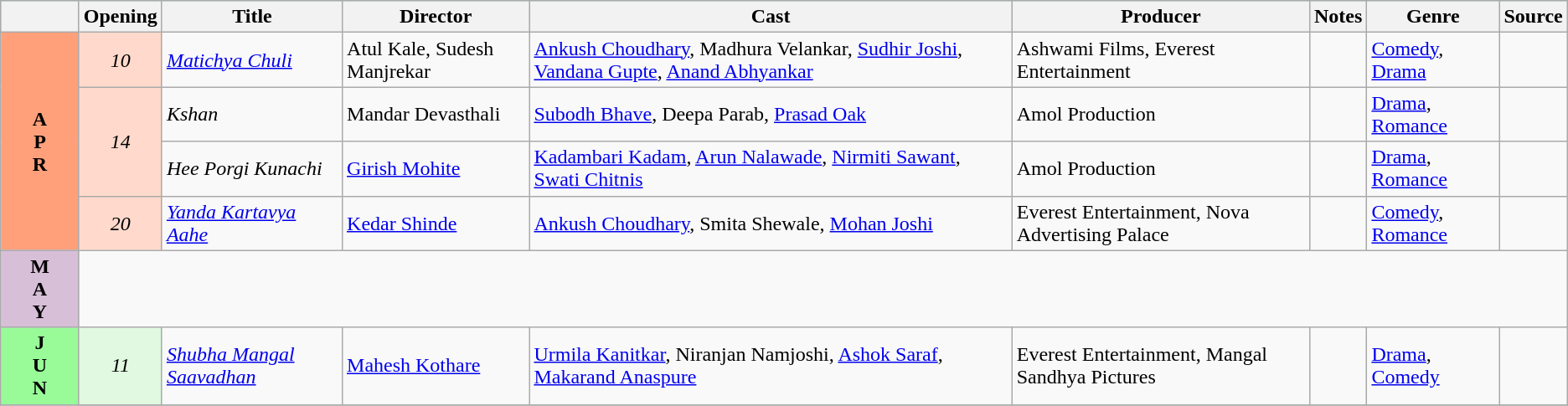<table class="wikitable">
<tr style="background:#b0e0e6; text-align:center;">
<th style="width:5%; colspan="2"></th>
<th><strong>Opening</strong></th>
<th><strong>Title</strong></th>
<th><strong>Director</strong></th>
<th><strong>Cast</strong></th>
<th><strong>Producer</strong></th>
<th><strong>Notes</strong></th>
<th><strong>Genre</strong></th>
<th><strong>Source</strong></th>
</tr>
<tr>
<td rowspan="4" style="text-align:center; background:#ffa07a;"><strong>A<br>P<br>R</strong></td>
<td rowspan="1" style="text-align:center; background:#ffdacc;"><em>10</em></td>
<td><em><a href='#'>Matichya Chuli</a></em></td>
<td>Atul Kale, Sudesh Manjrekar</td>
<td><a href='#'>Ankush Choudhary</a>, Madhura Velankar, <a href='#'>Sudhir Joshi</a>, <a href='#'>Vandana Gupte</a>, <a href='#'>Anand Abhyankar</a></td>
<td>Ashwami Films, Everest Entertainment</td>
<td></td>
<td><a href='#'>Comedy</a>, <a href='#'>Drama</a></td>
<td></td>
</tr>
<tr>
<td rowspan="2" style="text-align:center; background:#ffdacc;"><em>14</em></td>
<td><em>Kshan </em></td>
<td>Mandar Devasthali</td>
<td><a href='#'>Subodh Bhave</a>, Deepa Parab, <a href='#'>Prasad Oak</a></td>
<td>Amol Production</td>
<td></td>
<td><a href='#'>Drama</a>, <a href='#'>Romance</a></td>
<td></td>
</tr>
<tr>
<td><em>Hee Porgi Kunachi</em></td>
<td><a href='#'>Girish Mohite</a></td>
<td><a href='#'>Kadambari Kadam</a>, <a href='#'>Arun Nalawade</a>, <a href='#'>Nirmiti Sawant</a>, <a href='#'>Swati Chitnis</a></td>
<td>Amol Production</td>
<td></td>
<td><a href='#'>Drama</a>, <a href='#'>Romance</a></td>
<td></td>
</tr>
<tr>
<td rowspan="1" style="text-align:center; background:#ffdacc;"><em>20</em></td>
<td><em><a href='#'>Yanda Kartavya Aahe</a></em></td>
<td><a href='#'>Kedar Shinde</a></td>
<td><a href='#'>Ankush Choudhary</a>, Smita Shewale, <a href='#'>Mohan Joshi</a></td>
<td>Everest Entertainment, Nova Advertising Palace</td>
<td></td>
<td><a href='#'>Comedy</a>, <a href='#'>Romance</a></td>
<td></td>
</tr>
<tr>
<td rowspan="1" style="text-align:center; background:thistle;"><strong>M<br>A<br>Y</strong></td>
</tr>
<tr>
<td rowspan="1" style="text-align:center; background:#98fb98;"><strong>J<br>U<br>N</strong></td>
<td rowspan="1" style="text-align:center; background:#e0f9e0;"><em>11</em></td>
<td><em><a href='#'>Shubha Mangal Saavadhan</a></em></td>
<td><a href='#'>Mahesh Kothare</a></td>
<td><a href='#'>Urmila Kanitkar</a>, Niranjan Namjoshi, <a href='#'>Ashok Saraf</a>, <a href='#'>Makarand Anaspure</a></td>
<td>Everest Entertainment, Mangal Sandhya Pictures</td>
<td></td>
<td><a href='#'>Drama</a>, <a href='#'>Comedy</a></td>
<td></td>
</tr>
<tr>
</tr>
</table>
